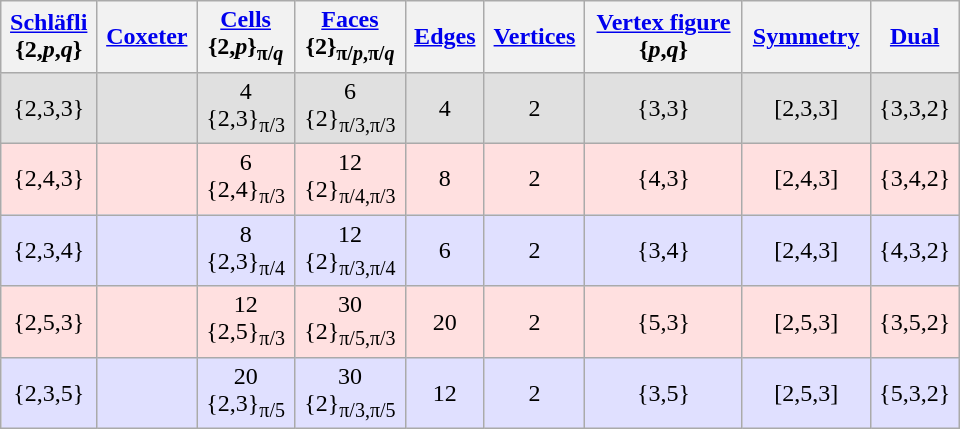<table class="wikitable" style="text-align:center;" width=640>
<tr>
<th><a href='#'>Schläfli</a><br>{2,<em>p</em>,<em>q</em>}</th>
<th><a href='#'>Coxeter</a><br></th>
<th><a href='#'>Cells</a><br>{2,<em>p</em>}<sub>π/<em>q</em></sub></th>
<th><a href='#'>Faces</a><br>{2}<sub>π/<em>p</em>,π/<em>q</em></sub></th>
<th><a href='#'>Edges</a></th>
<th><a href='#'>Vertices</a></th>
<th><a href='#'>Vertex figure</a><br>{<em>p</em>,<em>q</em>}</th>
<th><a href='#'>Symmetry</a></th>
<th><a href='#'>Dual</a></th>
</tr>
<tr bgcolor="#e0e0e0">
<td>{2,3,3}</td>
<td></td>
<td>4<br>{2,3}<sub>π/3</sub><br></td>
<td>6<br>{2}<sub>π/3,π/3</sub></td>
<td>4</td>
<td>2</td>
<td>{3,3}<br></td>
<td>[2,3,3]</td>
<td>{3,3,2}</td>
</tr>
<tr bgcolor="#ffe0e0">
<td>{2,4,3}</td>
<td></td>
<td>6<br>{2,4}<sub>π/3</sub><br></td>
<td>12<br>{2}<sub>π/4,π/3</sub></td>
<td>8</td>
<td>2</td>
<td>{4,3}<br></td>
<td>[2,4,3]</td>
<td>{3,4,2}</td>
</tr>
<tr bgcolor="#e0e0ff">
<td>{2,3,4}</td>
<td></td>
<td>8<br>{2,3}<sub>π/4</sub><br></td>
<td>12<br>{2}<sub>π/3,π/4</sub></td>
<td>6</td>
<td>2</td>
<td>{3,4}<br></td>
<td>[2,4,3]</td>
<td>{4,3,2}</td>
</tr>
<tr bgcolor="#ffe0e0">
<td>{2,5,3}</td>
<td></td>
<td>12<br>{2,5}<sub>π/3</sub><br></td>
<td>30<br>{2}<sub>π/5,π/3</sub></td>
<td>20</td>
<td>2</td>
<td>{5,3}<br></td>
<td>[2,5,3]</td>
<td>{3,5,2}</td>
</tr>
<tr bgcolor="#e0e0ff">
<td>{2,3,5}</td>
<td></td>
<td>20<br>{2,3}<sub>π/5</sub><br></td>
<td>30<br>{2}<sub>π/3,π/5</sub></td>
<td>12</td>
<td>2</td>
<td>{3,5}<br></td>
<td>[2,5,3]</td>
<td>{5,3,2}</td>
</tr>
</table>
